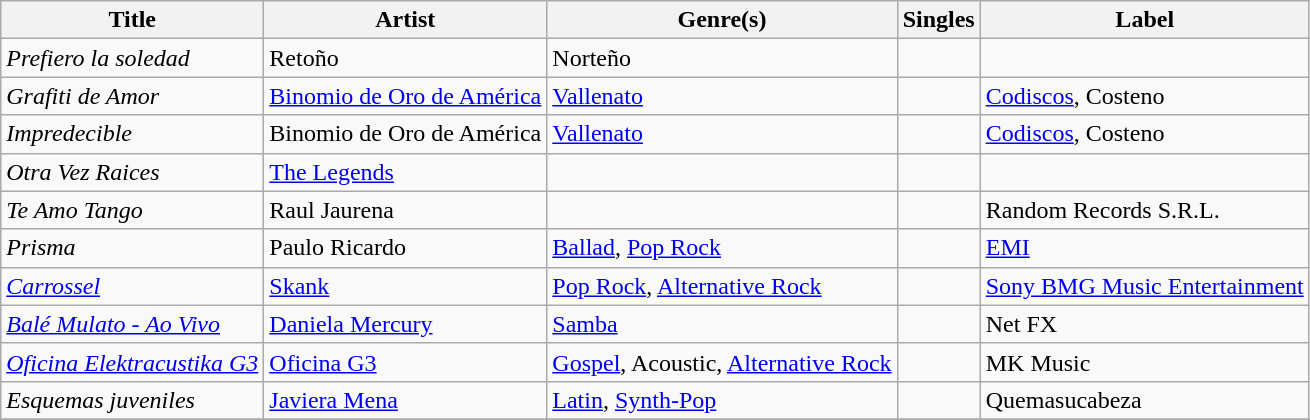<table class="wikitable sortable" style="text-align: left;">
<tr>
<th>Title</th>
<th>Artist</th>
<th>Genre(s)</th>
<th>Singles</th>
<th>Label</th>
</tr>
<tr>
<td><em>Prefiero la soledad </em></td>
<td>Retoño</td>
<td>Norteño</td>
<td></td>
<td></td>
</tr>
<tr>
<td><em>Grafiti de Amor</em></td>
<td><a href='#'>Binomio de Oro de América</a></td>
<td><a href='#'>Vallenato</a></td>
<td></td>
<td><a href='#'>Codiscos</a>, Costeno</td>
</tr>
<tr>
<td><em>Impredecible</em></td>
<td>Binomio de Oro de América</td>
<td><a href='#'>Vallenato</a></td>
<td></td>
<td><a href='#'>Codiscos</a>, Costeno</td>
</tr>
<tr>
<td><em>Otra Vez Raices</em></td>
<td><a href='#'>The Legends</a></td>
<td></td>
<td></td>
<td></td>
</tr>
<tr>
<td><em>Te Amo Tango</em></td>
<td>Raul Jaurena</td>
<td></td>
<td></td>
<td>Random Records S.R.L.</td>
</tr>
<tr>
<td><em>Prisma</em></td>
<td>Paulo Ricardo</td>
<td><a href='#'>Ballad</a>, <a href='#'>Pop Rock</a></td>
<td></td>
<td><a href='#'>EMI</a></td>
</tr>
<tr>
<td><em><a href='#'>Carrossel</a></em></td>
<td><a href='#'>Skank</a></td>
<td><a href='#'>Pop Rock</a>, <a href='#'>Alternative Rock</a></td>
<td></td>
<td><a href='#'>Sony BMG Music Entertainment</a></td>
</tr>
<tr>
<td><em><a href='#'>Balé Mulato - Ao Vivo</a></em></td>
<td><a href='#'>Daniela Mercury</a></td>
<td><a href='#'>Samba</a></td>
<td></td>
<td>Net FX</td>
</tr>
<tr>
<td><em><a href='#'>Oficina Elektracustika G3</a></em></td>
<td><a href='#'>Oficina G3</a></td>
<td><a href='#'>Gospel</a>, Acoustic, <a href='#'>Alternative Rock</a></td>
<td></td>
<td>MK Music</td>
</tr>
<tr>
<td><em>Esquemas juveniles</em></td>
<td><a href='#'>Javiera Mena</a></td>
<td><a href='#'>Latin</a>, <a href='#'>Synth-Pop</a></td>
<td></td>
<td>Quemasucabeza</td>
</tr>
<tr>
</tr>
</table>
